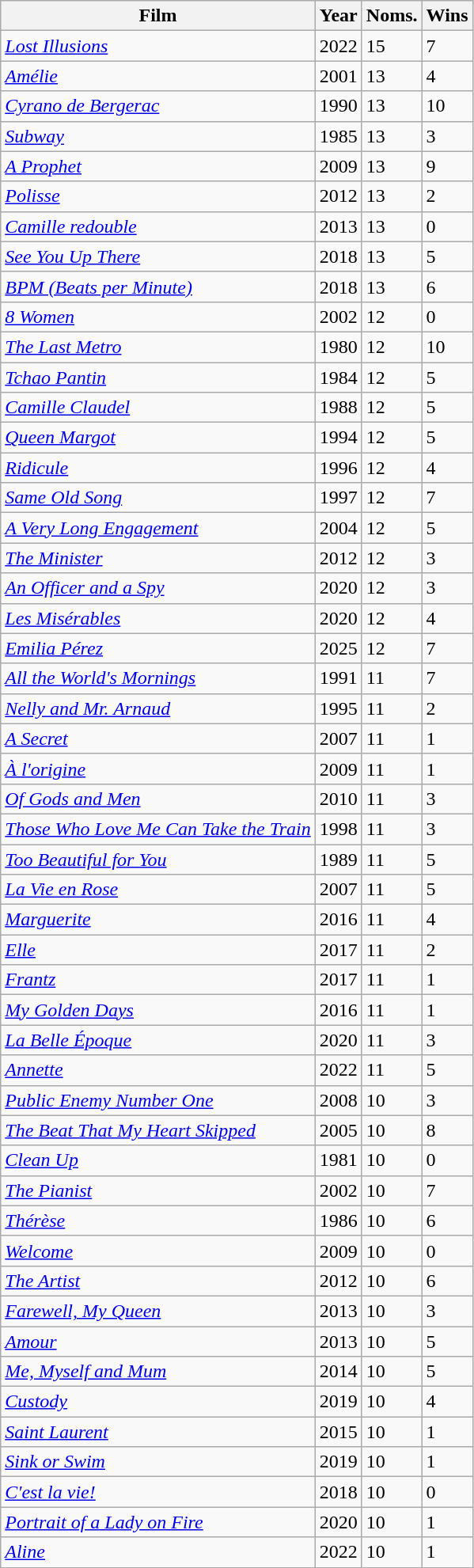<table class="sortable wikitable">
<tr>
<th>Film</th>
<th>Year</th>
<th>Noms.</th>
<th>Wins</th>
</tr>
<tr>
<td><em><a href='#'>Lost Illusions</a></em></td>
<td>2022</td>
<td>15</td>
<td>7</td>
</tr>
<tr>
<td><em><a href='#'>Amélie</a></em></td>
<td>2001</td>
<td>13</td>
<td>4</td>
</tr>
<tr>
<td><em><a href='#'>Cyrano de Bergerac</a></em></td>
<td>1990</td>
<td>13</td>
<td>10</td>
</tr>
<tr>
<td><em><a href='#'>Subway</a></em></td>
<td>1985</td>
<td>13</td>
<td>3</td>
</tr>
<tr>
<td><em><a href='#'>A Prophet</a></em></td>
<td>2009</td>
<td>13</td>
<td>9</td>
</tr>
<tr>
<td><em><a href='#'>Polisse</a></em></td>
<td>2012</td>
<td>13</td>
<td>2</td>
</tr>
<tr>
<td><em><a href='#'>Camille redouble</a></em></td>
<td>2013</td>
<td>13</td>
<td>0</td>
</tr>
<tr>
<td><em><a href='#'>See You Up There</a></em></td>
<td>2018</td>
<td>13</td>
<td>5</td>
</tr>
<tr>
<td><em><a href='#'>BPM (Beats per Minute)</a></em></td>
<td>2018</td>
<td>13</td>
<td>6</td>
</tr>
<tr>
<td><em><a href='#'>8 Women</a></em></td>
<td>2002</td>
<td>12</td>
<td>0</td>
</tr>
<tr>
<td><em><a href='#'>The Last Metro</a></em></td>
<td>1980</td>
<td>12</td>
<td>10</td>
</tr>
<tr>
<td><em><a href='#'>Tchao Pantin</a></em></td>
<td>1984</td>
<td>12</td>
<td>5</td>
</tr>
<tr>
<td><em><a href='#'>Camille Claudel</a></em></td>
<td>1988</td>
<td>12</td>
<td>5</td>
</tr>
<tr>
<td><em><a href='#'>Queen Margot</a></em></td>
<td>1994</td>
<td>12</td>
<td>5</td>
</tr>
<tr>
<td><em><a href='#'>Ridicule</a></em></td>
<td>1996</td>
<td>12</td>
<td>4</td>
</tr>
<tr>
<td><em><a href='#'>Same Old Song</a></em></td>
<td>1997</td>
<td>12</td>
<td>7</td>
</tr>
<tr>
<td><em><a href='#'>A Very Long Engagement</a></em></td>
<td>2004</td>
<td>12</td>
<td>5</td>
</tr>
<tr>
<td><em><a href='#'>The Minister</a></em></td>
<td>2012</td>
<td>12</td>
<td>3</td>
</tr>
<tr>
<td><em><a href='#'>An Officer and a Spy</a></em></td>
<td>2020</td>
<td>12</td>
<td>3</td>
</tr>
<tr>
<td><em><a href='#'>Les Misérables</a></em></td>
<td>2020</td>
<td>12</td>
<td>4</td>
</tr>
<tr>
<td><em><a href='#'>Emilia Pérez</a></em></td>
<td>2025</td>
<td>12</td>
<td>7</td>
</tr>
<tr>
<td><em><a href='#'>All the World's Mornings</a></em></td>
<td>1991</td>
<td>11</td>
<td>7</td>
</tr>
<tr>
<td><em><a href='#'>Nelly and Mr. Arnaud</a></em></td>
<td>1995</td>
<td>11</td>
<td>2</td>
</tr>
<tr>
<td><em><a href='#'>A Secret</a></em></td>
<td>2007</td>
<td>11</td>
<td>1</td>
</tr>
<tr>
<td><em><a href='#'>À l'origine</a></em></td>
<td>2009</td>
<td>11</td>
<td>1</td>
</tr>
<tr>
<td><em><a href='#'>Of Gods and Men</a></em></td>
<td>2010</td>
<td>11</td>
<td>3</td>
</tr>
<tr>
<td><em><a href='#'>Those Who Love Me Can Take the Train</a></em></td>
<td>1998</td>
<td>11</td>
<td>3</td>
</tr>
<tr>
<td><em><a href='#'>Too Beautiful for You</a></em></td>
<td>1989</td>
<td>11</td>
<td>5</td>
</tr>
<tr>
<td><em><a href='#'>La Vie en Rose</a></em></td>
<td>2007</td>
<td>11</td>
<td>5</td>
</tr>
<tr>
<td><em><a href='#'>Marguerite</a></em></td>
<td>2016</td>
<td>11</td>
<td>4</td>
</tr>
<tr>
<td><em><a href='#'>Elle</a></em></td>
<td>2017</td>
<td>11</td>
<td>2</td>
</tr>
<tr>
<td><em><a href='#'>Frantz</a></em></td>
<td>2017</td>
<td>11</td>
<td>1</td>
</tr>
<tr>
<td><em><a href='#'>My Golden Days</a></em></td>
<td>2016</td>
<td>11</td>
<td>1</td>
</tr>
<tr>
<td><em><a href='#'>La Belle Époque</a></em></td>
<td>2020</td>
<td>11</td>
<td>3</td>
</tr>
<tr>
<td><em><a href='#'>Annette</a></em></td>
<td>2022</td>
<td>11</td>
<td>5</td>
</tr>
<tr>
<td><em><a href='#'>Public Enemy Number One</a></em></td>
<td>2008</td>
<td>10</td>
<td>3</td>
</tr>
<tr>
<td><em><a href='#'>The Beat That My Heart Skipped</a></em></td>
<td>2005</td>
<td>10</td>
<td>8</td>
</tr>
<tr>
<td><em><a href='#'>Clean Up</a></em></td>
<td>1981</td>
<td>10</td>
<td>0</td>
</tr>
<tr>
<td><em><a href='#'>The Pianist</a></em></td>
<td>2002</td>
<td>10</td>
<td>7</td>
</tr>
<tr>
<td><em><a href='#'>Thérèse</a></em></td>
<td>1986</td>
<td>10</td>
<td>6</td>
</tr>
<tr>
<td><em><a href='#'>Welcome</a></em></td>
<td>2009</td>
<td>10</td>
<td>0</td>
</tr>
<tr>
<td><em><a href='#'>The Artist</a></em></td>
<td>2012</td>
<td>10</td>
<td>6</td>
</tr>
<tr>
<td><em><a href='#'>Farewell, My Queen</a></em></td>
<td>2013</td>
<td>10</td>
<td>3</td>
</tr>
<tr>
<td><em><a href='#'>Amour</a></em></td>
<td>2013</td>
<td>10</td>
<td>5</td>
</tr>
<tr>
<td><em><a href='#'>Me, Myself and Mum</a></em></td>
<td>2014</td>
<td>10</td>
<td>5</td>
</tr>
<tr>
<td><em><a href='#'>Custody</a></em></td>
<td>2019</td>
<td>10</td>
<td>4</td>
</tr>
<tr>
<td><em><a href='#'>Saint Laurent</a></em></td>
<td>2015</td>
<td>10</td>
<td>1</td>
</tr>
<tr>
<td><em><a href='#'>Sink or Swim</a></em></td>
<td>2019</td>
<td>10</td>
<td>1</td>
</tr>
<tr>
<td><em><a href='#'>C'est la vie!</a></em></td>
<td>2018</td>
<td>10</td>
<td>0</td>
</tr>
<tr>
<td><em><a href='#'>Portrait of a Lady on Fire</a></em></td>
<td>2020</td>
<td>10</td>
<td>1</td>
</tr>
<tr>
<td><em><a href='#'>Aline</a></em></td>
<td>2022</td>
<td>10</td>
<td>1</td>
</tr>
</table>
